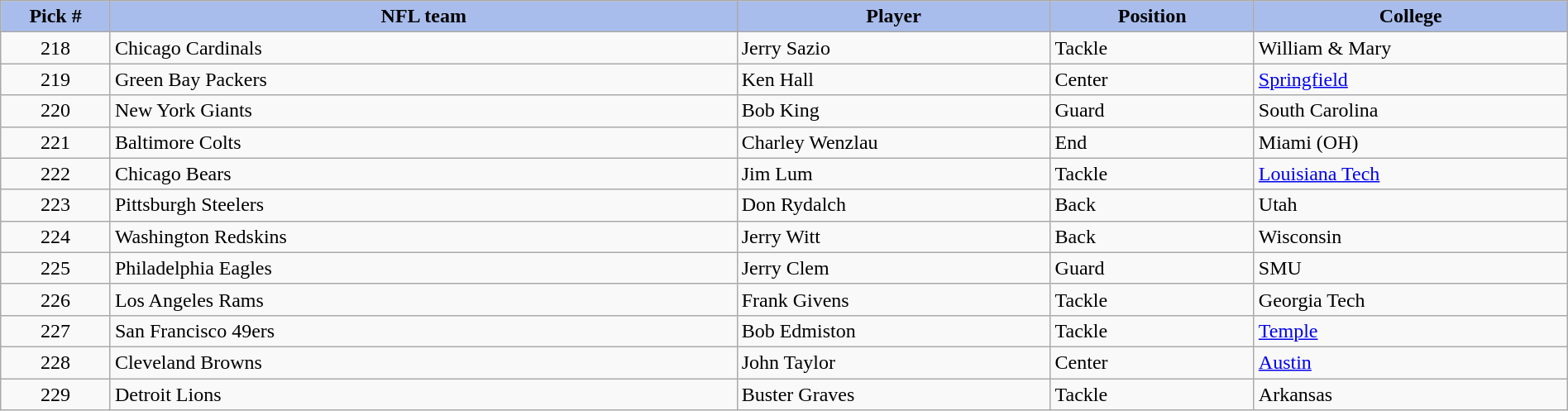<table class="wikitable sortable sortable" style="width: 100%">
<tr>
<th style="background:#a8bdec; width:7%;">Pick #</th>
<th style="width:40%; background:#a8bdec;">NFL team</th>
<th style="width:20%; background:#a8bdec;">Player</th>
<th style="width:13%; background:#a8bdec;">Position</th>
<th style="background:#A8BDEC;">College</th>
</tr>
<tr>
<td align=center>218</td>
<td>Chicago Cardinals</td>
<td>Jerry Sazio</td>
<td>Tackle</td>
<td>William & Mary</td>
</tr>
<tr>
<td align=center>219</td>
<td>Green Bay Packers</td>
<td>Ken Hall</td>
<td>Center</td>
<td><a href='#'>Springfield</a></td>
</tr>
<tr>
<td align=center>220</td>
<td>New York Giants</td>
<td>Bob King</td>
<td>Guard</td>
<td>South Carolina</td>
</tr>
<tr>
<td align=center>221</td>
<td>Baltimore Colts</td>
<td>Charley Wenzlau</td>
<td>End</td>
<td>Miami (OH)</td>
</tr>
<tr>
<td align=center>222</td>
<td>Chicago Bears</td>
<td>Jim Lum</td>
<td>Tackle</td>
<td><a href='#'>Louisiana Tech</a></td>
</tr>
<tr>
<td align=center>223</td>
<td>Pittsburgh Steelers</td>
<td>Don Rydalch</td>
<td>Back</td>
<td>Utah</td>
</tr>
<tr>
<td align=center>224</td>
<td>Washington Redskins</td>
<td>Jerry Witt</td>
<td>Back</td>
<td>Wisconsin</td>
</tr>
<tr>
<td align=center>225</td>
<td>Philadelphia Eagles</td>
<td>Jerry Clem</td>
<td>Guard</td>
<td>SMU</td>
</tr>
<tr>
<td align=center>226</td>
<td>Los Angeles Rams</td>
<td>Frank Givens</td>
<td>Tackle</td>
<td>Georgia Tech</td>
</tr>
<tr>
<td align=center>227</td>
<td>San Francisco 49ers</td>
<td>Bob Edmiston</td>
<td>Tackle</td>
<td><a href='#'>Temple</a></td>
</tr>
<tr>
<td align=center>228</td>
<td>Cleveland Browns</td>
<td>John Taylor</td>
<td>Center</td>
<td><a href='#'>Austin</a></td>
</tr>
<tr>
<td align=center>229</td>
<td>Detroit Lions</td>
<td>Buster Graves</td>
<td>Tackle</td>
<td>Arkansas</td>
</tr>
</table>
